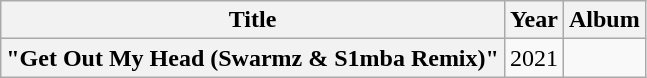<table class="wikitable plainrowheaders" style="text-align:center;">
<tr>
<th scope="col">Title</th>
<th scope="col">Year</th>
<th scope="col">Album</th>
</tr>
<tr>
<th scope="row">"Get Out My Head (Swarmz & S1mba Remix)"<br></th>
<td>2021</td>
<td></td>
</tr>
</table>
